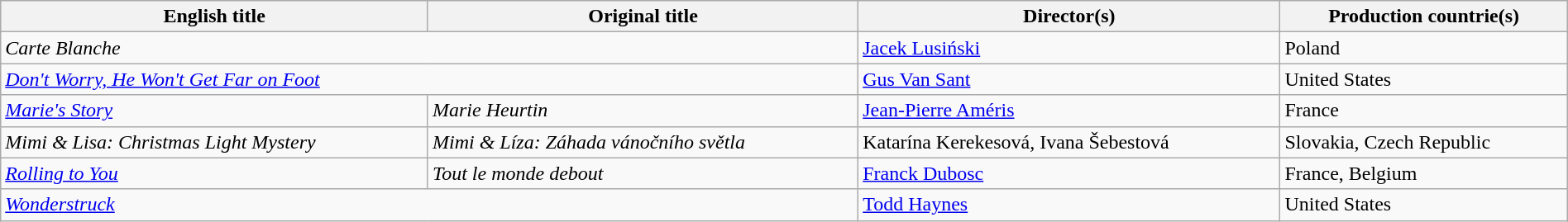<table class="sortable wikitable" style="width:100%; margin-bottom:4px" cellpadding="5">
<tr>
<th scope="col">English title</th>
<th scope="col">Original title</th>
<th scope="col">Director(s)</th>
<th scope="col">Production countrie(s)</th>
</tr>
<tr>
<td colspan="2"><em>Carte Blanche</em></td>
<td><a href='#'>Jacek Lusiński</a></td>
<td>Poland</td>
</tr>
<tr>
<td colspan="2"><em><a href='#'>Don't Worry, He Won't Get Far on Foot</a></em></td>
<td><a href='#'>Gus Van Sant</a></td>
<td>United States</td>
</tr>
<tr>
<td><em><a href='#'>Marie's Story</a></em></td>
<td><em>Marie Heurtin</em></td>
<td><a href='#'>Jean-Pierre Améris</a></td>
<td>France</td>
</tr>
<tr>
<td><em>Mimi & Lisa: Christmas Light Mystery</em></td>
<td><em>Mimi & Líza: Záhada vánočního světla</em></td>
<td>Katarína Kerekesová, Ivana Šebestová</td>
<td>Slovakia, Czech Republic</td>
</tr>
<tr>
<td><em><a href='#'>Rolling to You</a></em></td>
<td><em>Tout le monde debout</em></td>
<td><a href='#'>Franck Dubosc</a></td>
<td>France, Belgium</td>
</tr>
<tr>
<td colspan="2"><em><a href='#'>Wonderstruck</a></em></td>
<td><a href='#'>Todd Haynes</a></td>
<td>United States</td>
</tr>
</table>
